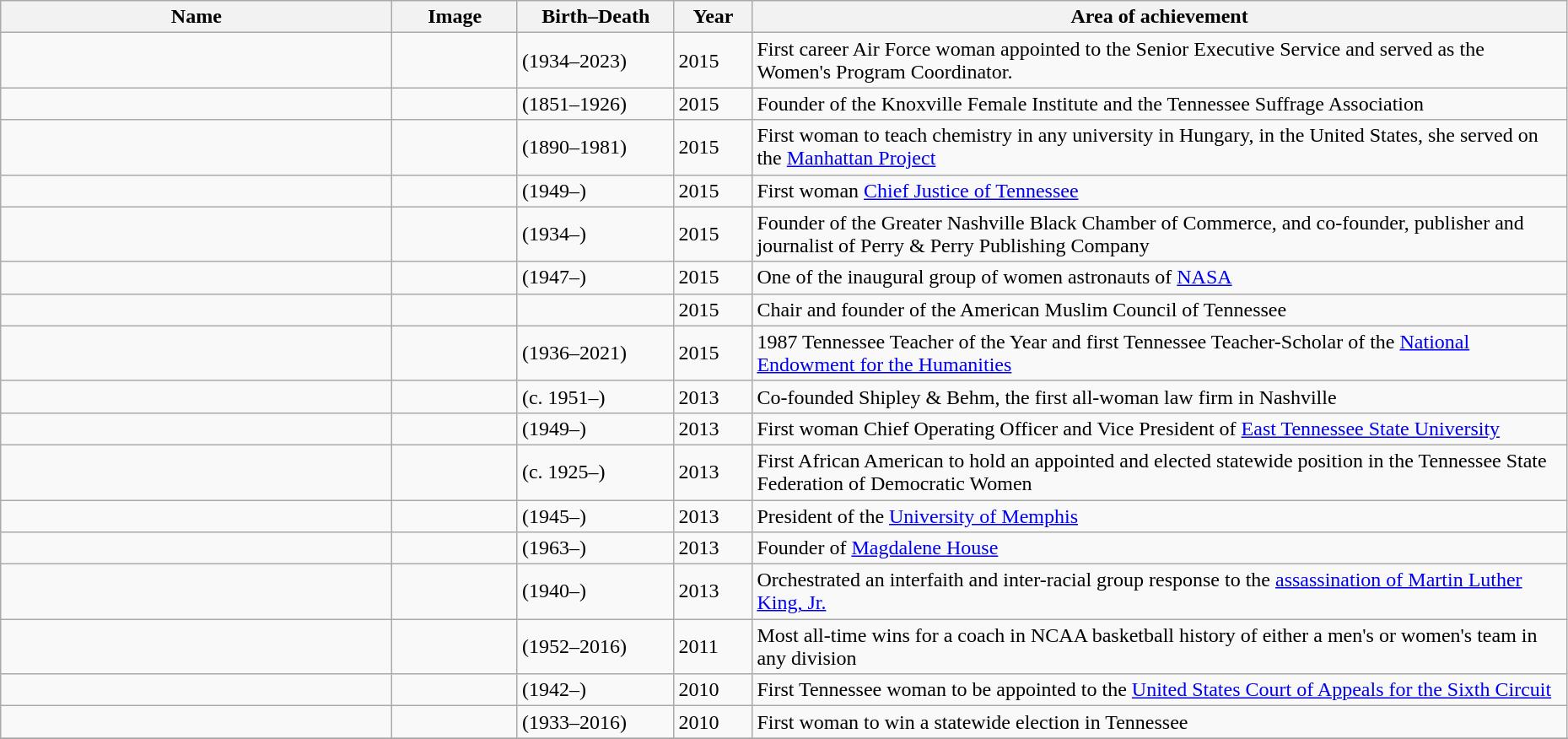<table class="wikitable sortable" style="width:98%">
<tr>
<th scope="col"   width = 25%>Name</th>
<th scope="col"    width = 8% class="unsortable">Image</th>
<th scope="col"    width = 10%>Birth–Death</th>
<th scope="col"   width = 5%>Year</th>
<th scope="col"  class="unsortable">Area of achievement</th>
</tr>
<tr>
<td scope="row"></td>
<td></td>
<td>(1934–2023)</td>
<td>2015</td>
<td>First career Air Force woman appointed to the Senior Executive Service and served as the Women's Program Coordinator.</td>
</tr>
<tr>
<td scope="row"></td>
<td></td>
<td>(1851–1926)</td>
<td>2015</td>
<td>Founder of the Knoxville Female Institute and the Tennessee Suffrage Association</td>
</tr>
<tr>
<td scope="row"></td>
<td></td>
<td>(1890–1981)</td>
<td>2015</td>
<td>First woman to teach chemistry in any university in Hungary, in the United States, she served on the <a href='#'>Manhattan Project</a></td>
</tr>
<tr>
<td scope="row"></td>
<td></td>
<td>(1949–)</td>
<td>2015</td>
<td>First woman <a href='#'>Chief Justice of Tennessee</a></td>
</tr>
<tr>
<td scope="row"></td>
<td></td>
<td>(1934–)</td>
<td>2015</td>
<td>Founder of the Greater Nashville Black Chamber of Commerce, and co-founder, publisher and journalist of Perry & Perry Publishing Company</td>
</tr>
<tr>
<td scope="row"></td>
<td></td>
<td>(1947–)</td>
<td>2015</td>
<td>One of the inaugural group of women astronauts of <a href='#'>NASA</a></td>
</tr>
<tr>
<td scope="row"></td>
<td></td>
<td></td>
<td>2015</td>
<td>Chair and founder of the American Muslim Council of Tennessee</td>
</tr>
<tr>
<td scope="row"></td>
<td></td>
<td>(1936–2021)</td>
<td>2015</td>
<td>1987 Tennessee Teacher of the Year and first Tennessee Teacher-Scholar of the <a href='#'>National Endowment for the Humanities</a></td>
</tr>
<tr>
<td scope="row"></td>
<td></td>
<td>(c. 1951–)</td>
<td>2013</td>
<td>Co-founded Shipley & Behm, the first all-woman law firm in Nashville</td>
</tr>
<tr>
<td scope="row"></td>
<td></td>
<td>(1949–)</td>
<td>2013</td>
<td>First woman Chief Operating Officer and Vice President of <a href='#'>East Tennessee State University</a></td>
</tr>
<tr>
<td scope="row"></td>
<td></td>
<td>(c. 1925–)</td>
<td>2013</td>
<td>First African American to hold an appointed and elected statewide position in the Tennessee State Federation of Democratic Women</td>
</tr>
<tr>
<td scope="row"></td>
<td></td>
<td>(1945–)</td>
<td>2013</td>
<td>President of the <a href='#'>University of Memphis</a></td>
</tr>
<tr>
<td scope="row"></td>
<td></td>
<td>(1963–)</td>
<td>2013</td>
<td>Founder of <a href='#'>Magdalene House</a></td>
</tr>
<tr>
<td scope="row"></td>
<td></td>
<td>(1940–)</td>
<td>2013</td>
<td>Orchestrated an interfaith and inter-racial group response to the <a href='#'>assassination of Martin Luther King, Jr.</a></td>
</tr>
<tr>
<td scope="row"></td>
<td></td>
<td>(1952–2016)</td>
<td>2011</td>
<td>Most all-time wins for a coach in NCAA basketball history of either a men's or women's team in any division</td>
</tr>
<tr>
<td scope="row"></td>
<td></td>
<td>(1942–)</td>
<td>2010</td>
<td>First Tennessee woman to be appointed to the <a href='#'>United States Court of Appeals for the Sixth Circuit</a></td>
</tr>
<tr>
<td scope="row"></td>
<td></td>
<td>(1933–2016)</td>
<td>2010</td>
<td>First woman to win a statewide election in Tennessee</td>
</tr>
<tr>
</tr>
<tr>
</tr>
</table>
